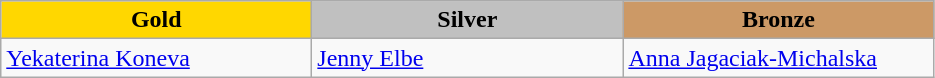<table class="wikitable" style="text-align:left">
<tr align="center">
<td width=200 bgcolor=gold><strong>Gold</strong></td>
<td width=200 bgcolor=silver><strong>Silver</strong></td>
<td width=200 bgcolor=CC9966><strong>Bronze</strong></td>
</tr>
<tr>
<td><a href='#'>Yekaterina Koneva</a><br><em></em></td>
<td><a href='#'>Jenny Elbe</a><br><em></em></td>
<td><a href='#'>Anna Jagaciak-Michalska</a><br><em></em></td>
</tr>
</table>
